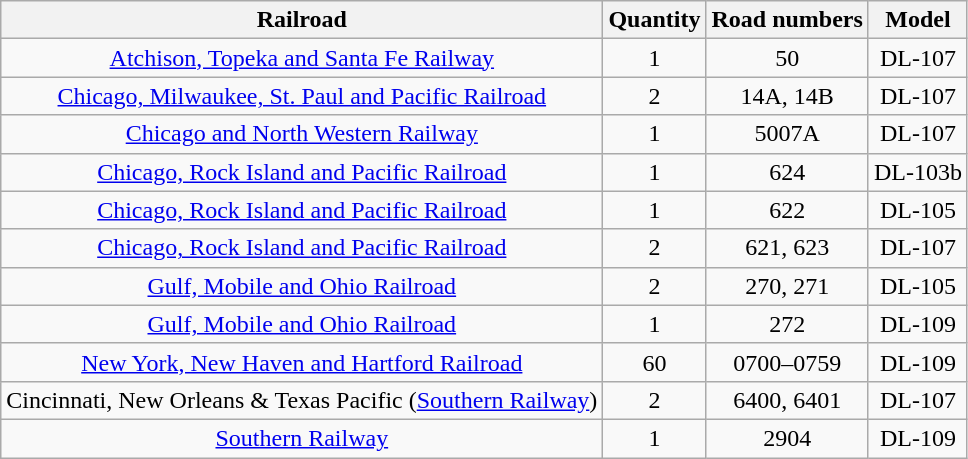<table class="wikitable">
<tr>
<th>Railroad</th>
<th>Quantity</th>
<th>Road numbers</th>
<th>Model</th>
</tr>
<tr align="center">
<td><a href='#'>Atchison, Topeka and Santa Fe Railway</a></td>
<td>1</td>
<td>50</td>
<td>DL-107</td>
</tr>
<tr align="center">
<td><a href='#'>Chicago, Milwaukee, St. Paul and Pacific Railroad</a></td>
<td>2</td>
<td>14A, 14B</td>
<td>DL-107</td>
</tr>
<tr align="center">
<td><a href='#'>Chicago and North Western Railway</a></td>
<td>1</td>
<td>5007A</td>
<td>DL-107</td>
</tr>
<tr align="center">
<td><a href='#'>Chicago, Rock Island and Pacific Railroad</a></td>
<td>1</td>
<td>624</td>
<td>DL-103b</td>
</tr>
<tr align="center">
<td><a href='#'>Chicago, Rock Island and Pacific Railroad</a></td>
<td>1</td>
<td>622</td>
<td>DL-105</td>
</tr>
<tr align="center">
<td><a href='#'>Chicago, Rock Island and Pacific Railroad</a></td>
<td>2</td>
<td>621, 623</td>
<td>DL-107</td>
</tr>
<tr align="center">
<td><a href='#'>Gulf, Mobile and Ohio Railroad</a></td>
<td>2</td>
<td>270, 271</td>
<td>DL-105</td>
</tr>
<tr align="center">
<td><a href='#'>Gulf, Mobile and Ohio Railroad</a></td>
<td>1</td>
<td>272</td>
<td>DL-109</td>
</tr>
<tr align="center">
<td><a href='#'>New York, New Haven and Hartford Railroad</a></td>
<td>60</td>
<td>0700–0759</td>
<td>DL-109</td>
</tr>
<tr align="center">
<td>Cincinnati, New Orleans & Texas Pacific (<a href='#'>Southern Railway</a>)</td>
<td>2</td>
<td>6400, 6401</td>
<td>DL-107</td>
</tr>
<tr align="center">
<td><a href='#'>Southern Railway</a></td>
<td>1</td>
<td>2904</td>
<td>DL-109</td>
</tr>
</table>
